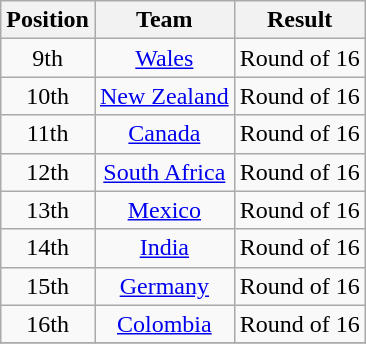<table class="wikitable" style="text-align: center;">
<tr>
<th>Position</th>
<th>Team</th>
<th>Result</th>
</tr>
<tr>
<td>9th</td>
<td> <a href='#'>Wales</a></td>
<td>Round of 16</td>
</tr>
<tr>
<td>10th</td>
<td> <a href='#'>New Zealand</a></td>
<td>Round of 16</td>
</tr>
<tr>
<td>11th</td>
<td> <a href='#'>Canada</a></td>
<td>Round of 16</td>
</tr>
<tr>
<td>12th</td>
<td> <a href='#'>South Africa</a></td>
<td>Round of 16</td>
</tr>
<tr>
<td>13th</td>
<td> <a href='#'>Mexico</a></td>
<td>Round of 16</td>
</tr>
<tr>
<td>14th</td>
<td> <a href='#'>India</a></td>
<td>Round of 16</td>
</tr>
<tr>
<td>15th</td>
<td> <a href='#'>Germany</a></td>
<td>Round of 16</td>
</tr>
<tr>
<td>16th</td>
<td> <a href='#'>Colombia</a></td>
<td>Round of 16</td>
</tr>
<tr>
</tr>
</table>
